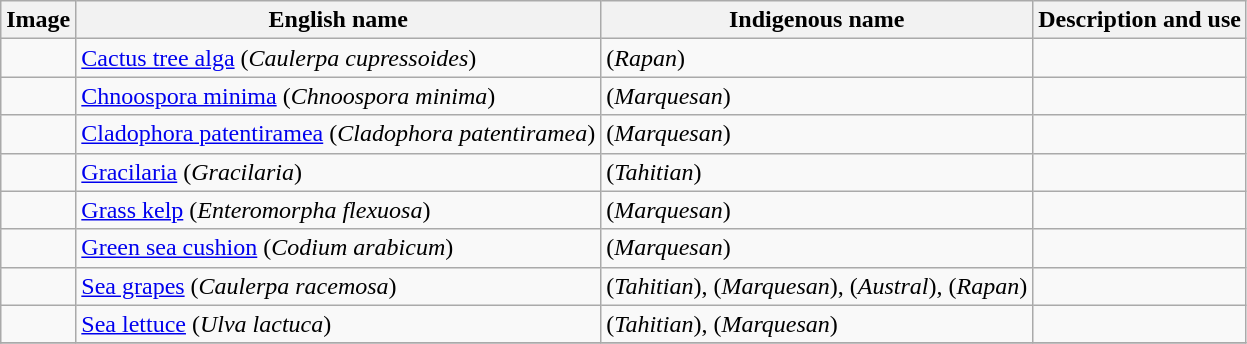<table class="wikitable sortable">
<tr>
<th>Image</th>
<th>English name</th>
<th>Indigenous name</th>
<th>Description and use</th>
</tr>
<tr>
<td></td>
<td><a href='#'>Cactus tree alga</a> (<em>Caulerpa cupressoides</em>)</td>
<td> (<em>Rapan</em>)</td>
<td></td>
</tr>
<tr>
<td></td>
<td><a href='#'>Chnoospora minima</a> (<em>Chnoospora minima</em>)</td>
<td> (<em>Marquesan</em>)</td>
<td></td>
</tr>
<tr>
<td></td>
<td><a href='#'>Cladophora patentiramea</a> (<em>Cladophora patentiramea</em>)</td>
<td> (<em>Marquesan</em>)</td>
<td></td>
</tr>
<tr>
<td></td>
<td><a href='#'>Gracilaria</a> (<em>Gracilaria</em>)</td>
<td> (<em>Tahitian</em>)</td>
<td></td>
</tr>
<tr>
<td></td>
<td><a href='#'>Grass kelp</a> (<em>Enteromorpha flexuosa</em>)</td>
<td> (<em>Marquesan</em>)</td>
<td></td>
</tr>
<tr>
<td></td>
<td><a href='#'>Green sea cushion</a> (<em>Codium arabicum</em>)</td>
<td> (<em>Marquesan</em>)</td>
<td></td>
</tr>
<tr>
<td></td>
<td><a href='#'>Sea grapes</a> (<em>Caulerpa racemosa</em>)</td>
<td> (<em>Tahitian</em>),  (<em>Marquesan</em>),  (<em>Austral</em>),  (<em>Rapan</em>)</td>
<td></td>
</tr>
<tr>
<td></td>
<td><a href='#'>Sea lettuce</a> (<em>Ulva lactuca</em>)</td>
<td> (<em>Tahitian</em>),  (<em>Marquesan</em>)</td>
<td></td>
</tr>
<tr>
</tr>
</table>
